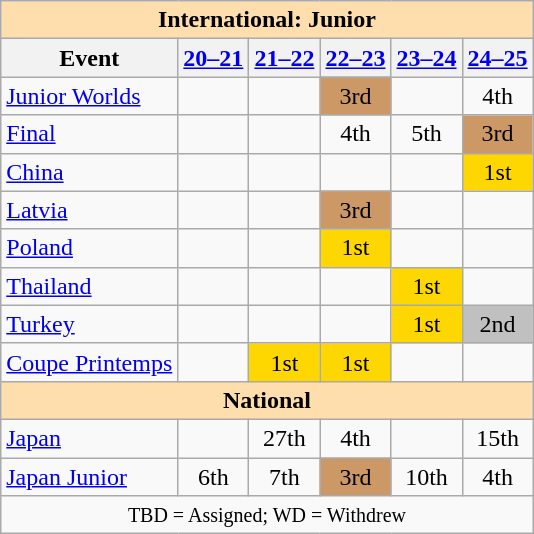<table class="wikitable" style="text-align:center">
<tr>
<th colspan="6" style="background-color: #ffdead; " align="center">International: Junior</th>
</tr>
<tr>
<th>Event</th>
<th><a href='#'>20–21</a></th>
<th><a href='#'>21–22</a></th>
<th><a href='#'>22–23</a></th>
<th><a href='#'>23–24</a></th>
<th><a href='#'>24–25</a></th>
</tr>
<tr>
<td align=left><a href='#'>Junior Worlds</a></td>
<td></td>
<td></td>
<td bgcolor=cc9966>3rd</td>
<td></td>
<td>4th</td>
</tr>
<tr>
<td align=left> <a href='#'>Final</a></td>
<td></td>
<td></td>
<td>4th</td>
<td>5th</td>
<td bgcolor=cc9966>3rd</td>
</tr>
<tr>
<td align=left> <a href='#'>China</a></td>
<td></td>
<td></td>
<td></td>
<td></td>
<td bgcolor=gold>1st</td>
</tr>
<tr>
<td align=left> <a href='#'>Latvia</a></td>
<td></td>
<td></td>
<td bgcolor=cc9966>3rd</td>
<td></td>
<td></td>
</tr>
<tr>
<td align=left> <a href='#'>Poland</a></td>
<td></td>
<td></td>
<td bgcolor=gold>1st</td>
<td></td>
<td></td>
</tr>
<tr>
<td align=left> <a href='#'>Thailand</a></td>
<td></td>
<td></td>
<td></td>
<td bgcolor=gold>1st</td>
<td></td>
</tr>
<tr>
<td align=left> <a href='#'>Turkey</a></td>
<td></td>
<td></td>
<td></td>
<td bgcolor=gold>1st</td>
<td bgcolor=silver>2nd</td>
</tr>
<tr>
<td align=left><a href='#'>Coupe Printemps</a></td>
<td></td>
<td bgcolor=gold>1st</td>
<td bgcolor=gold>1st</td>
<td></td>
<td></td>
</tr>
<tr>
<th colspan="6" style="background-color: #ffdead; " align="center">National</th>
</tr>
<tr>
<td align=left><a href='#'>Japan</a></td>
<td></td>
<td>27th</td>
<td>4th</td>
<td></td>
<td>15th</td>
</tr>
<tr>
<td align=left><a href='#'>Japan Junior</a></td>
<td>6th</td>
<td>7th</td>
<td bgcolor=cc9966>3rd</td>
<td>10th</td>
<td>4th</td>
</tr>
<tr>
<td colspan="6" align="center"><small> TBD = Assigned; WD = Withdrew </small></td>
</tr>
</table>
